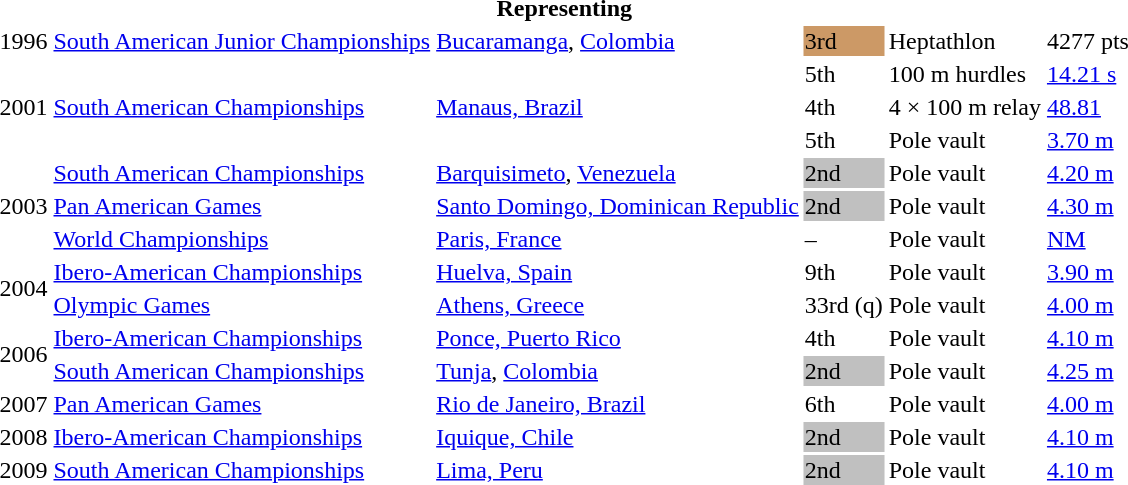<table>
<tr>
<th colspan="6">Representing </th>
</tr>
<tr>
<td>1996</td>
<td><a href='#'>South American Junior Championships</a></td>
<td><a href='#'>Bucaramanga</a>, <a href='#'>Colombia</a></td>
<td bgcolor="cc9966">3rd</td>
<td>Heptathlon</td>
<td>4277 pts</td>
</tr>
<tr>
<td rowspan=3>2001</td>
<td rowspan=3><a href='#'>South American Championships</a></td>
<td rowspan=3><a href='#'>Manaus, Brazil</a></td>
<td>5th</td>
<td>100 m hurdles</td>
<td><a href='#'>14.21 s</a></td>
</tr>
<tr>
<td>4th</td>
<td>4 × 100 m relay</td>
<td><a href='#'>48.81</a></td>
</tr>
<tr>
<td>5th</td>
<td>Pole vault</td>
<td><a href='#'>3.70 m</a></td>
</tr>
<tr>
<td rowspan=3>2003</td>
<td><a href='#'>South American Championships</a></td>
<td><a href='#'>Barquisimeto</a>, <a href='#'>Venezuela</a></td>
<td bgcolor="silver">2nd</td>
<td>Pole vault</td>
<td><a href='#'>4.20 m</a></td>
</tr>
<tr>
<td><a href='#'>Pan American Games</a></td>
<td><a href='#'>Santo Domingo, Dominican Republic</a></td>
<td bgcolor="silver">2nd</td>
<td>Pole vault</td>
<td><a href='#'>4.30 m</a></td>
</tr>
<tr>
<td><a href='#'>World Championships</a></td>
<td><a href='#'>Paris, France</a></td>
<td>–</td>
<td>Pole vault</td>
<td><a href='#'>NM</a></td>
</tr>
<tr>
<td rowspan=2>2004</td>
<td><a href='#'>Ibero-American Championships</a></td>
<td><a href='#'>Huelva, Spain</a></td>
<td>9th</td>
<td>Pole vault</td>
<td><a href='#'>3.90 m</a></td>
</tr>
<tr>
<td><a href='#'>Olympic Games</a></td>
<td><a href='#'>Athens, Greece</a></td>
<td>33rd (q)</td>
<td>Pole vault</td>
<td><a href='#'>4.00 m</a></td>
</tr>
<tr>
<td rowspan=2>2006</td>
<td><a href='#'>Ibero-American Championships</a></td>
<td><a href='#'>Ponce, Puerto Rico</a></td>
<td>4th</td>
<td>Pole vault</td>
<td><a href='#'>4.10 m</a></td>
</tr>
<tr>
<td><a href='#'>South American Championships</a></td>
<td><a href='#'>Tunja</a>, <a href='#'>Colombia</a></td>
<td bgcolor="silver">2nd</td>
<td>Pole vault</td>
<td><a href='#'>4.25 m</a></td>
</tr>
<tr>
<td>2007</td>
<td><a href='#'>Pan American Games</a></td>
<td><a href='#'>Rio de Janeiro, Brazil</a></td>
<td>6th</td>
<td>Pole vault</td>
<td><a href='#'>4.00 m</a></td>
</tr>
<tr>
<td>2008</td>
<td><a href='#'>Ibero-American Championships</a></td>
<td><a href='#'>Iquique, Chile</a></td>
<td bgcolor="silver">2nd</td>
<td>Pole vault</td>
<td><a href='#'>4.10 m</a></td>
</tr>
<tr>
<td>2009</td>
<td><a href='#'>South American Championships</a></td>
<td><a href='#'>Lima, Peru</a></td>
<td bgcolor="silver">2nd</td>
<td>Pole vault</td>
<td><a href='#'>4.10 m</a></td>
</tr>
</table>
